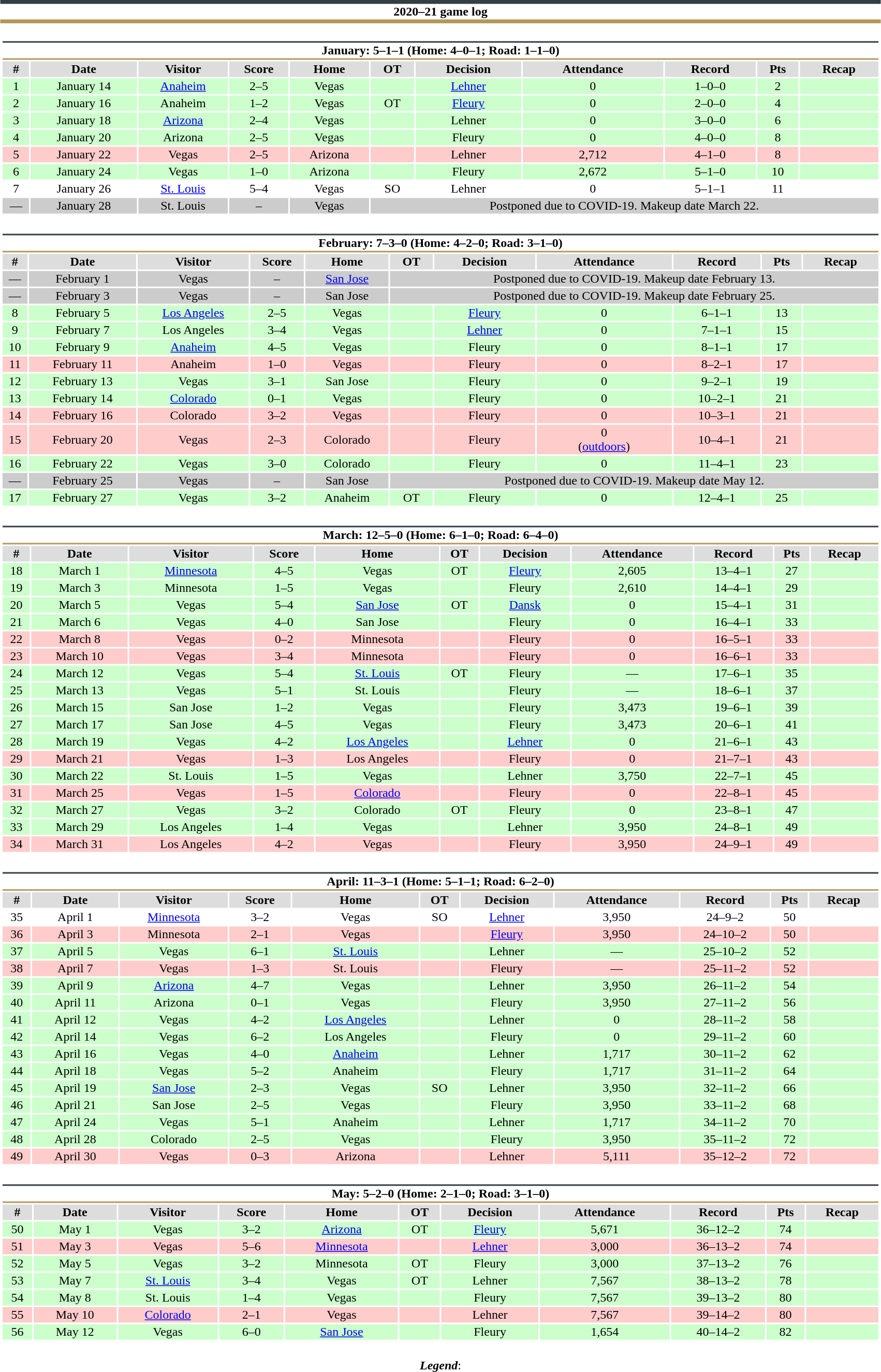<table class="toccolours" style="width:90%; clear:both; margin:1.5em auto; text-align:center;">
<tr>
<th colspan="11" style="background:#FFFFFF; border-top:#333F42 5px solid; border-bottom:#B4975A 5px solid;">2020–21 game log</th>
</tr>
<tr>
<td colspan="11"><br><table class="toccolours collapsible collapsed" style="width:100%;">
<tr>
<th colspan="11" style="background:#FFFFFF; border-top:#333F42 2px solid; border-bottom:#B4975A 2px solid;">January: 5–1–1 (Home: 4–0–1; Road: 1–1–0)</th>
</tr>
<tr style="background:#ddd;">
<th>#</th>
<th>Date</th>
<th>Visitor</th>
<th>Score</th>
<th>Home</th>
<th>OT</th>
<th>Decision</th>
<th>Attendance</th>
<th>Record</th>
<th>Pts</th>
<th>Recap</th>
</tr>
<tr style="background:#cfc;">
<td>1</td>
<td>January 14</td>
<td><a href='#'>Anaheim</a></td>
<td>2–5</td>
<td>Vegas</td>
<td></td>
<td><a href='#'>Lehner</a></td>
<td>0</td>
<td>1–0–0</td>
<td>2</td>
<td></td>
</tr>
<tr style="background:#cfc;">
<td>2</td>
<td>January 16</td>
<td>Anaheim</td>
<td>1–2</td>
<td>Vegas</td>
<td>OT</td>
<td><a href='#'>Fleury</a></td>
<td>0</td>
<td>2–0–0</td>
<td>4</td>
<td></td>
</tr>
<tr style="background:#cfc;">
<td>3</td>
<td>January 18</td>
<td><a href='#'>Arizona</a></td>
<td>2–4</td>
<td>Vegas</td>
<td></td>
<td>Lehner</td>
<td>0</td>
<td>3–0–0</td>
<td>6</td>
<td></td>
</tr>
<tr style="background:#cfc;">
<td>4</td>
<td>January 20</td>
<td>Arizona</td>
<td>2–5</td>
<td>Vegas</td>
<td></td>
<td>Fleury</td>
<td>0</td>
<td>4–0–0</td>
<td>8</td>
<td></td>
</tr>
<tr style="background:#fcc;">
<td>5</td>
<td>January 22</td>
<td>Vegas</td>
<td>2–5</td>
<td>Arizona</td>
<td></td>
<td>Lehner</td>
<td>2,712</td>
<td>4–1–0</td>
<td>8</td>
<td></td>
</tr>
<tr style="background:#cfc;">
<td>6</td>
<td>January 24</td>
<td>Vegas</td>
<td>1–0</td>
<td>Arizona</td>
<td></td>
<td>Fleury</td>
<td>2,672</td>
<td>5–1–0</td>
<td>10</td>
<td></td>
</tr>
<tr style="background:#fff;">
<td>7</td>
<td>January 26</td>
<td><a href='#'>St. Louis</a></td>
<td>5–4</td>
<td>Vegas</td>
<td>SO</td>
<td>Lehner</td>
<td>0</td>
<td>5–1–1</td>
<td>11</td>
<td></td>
</tr>
<tr style="background:#ccc;">
<td>—</td>
<td>January 28</td>
<td>St. Louis</td>
<td>–</td>
<td>Vegas</td>
<td colspan="6">Postponed due to COVID-19. Makeup date March 22.</td>
</tr>
</table>
</td>
</tr>
<tr>
<td colspan="11"><br><table class="toccolours collapsible collapsed" style="width:100%;">
<tr>
<th colspan="11" style="background:#FFFFFF; border-top:#333F42 2px solid; border-bottom:#B4975A 2px solid;">February: 7–3–0 (Home: 4–2–0; Road: 3–1–0)</th>
</tr>
<tr style="background:#ddd;">
<th>#</th>
<th>Date</th>
<th>Visitor</th>
<th>Score</th>
<th>Home</th>
<th>OT</th>
<th>Decision</th>
<th>Attendance</th>
<th>Record</th>
<th>Pts</th>
<th>Recap</th>
</tr>
<tr style="background:#ccc;">
<td>—</td>
<td>February 1</td>
<td>Vegas</td>
<td>–</td>
<td><a href='#'>San Jose</a></td>
<td colspan="6">Postponed due to COVID-19. Makeup date February 13.</td>
</tr>
<tr style="background:#ccc;">
<td>—</td>
<td>February 3</td>
<td>Vegas</td>
<td>–</td>
<td>San Jose</td>
<td colspan="6">Postponed due to COVID-19. Makeup date February 25.</td>
</tr>
<tr style="background:#cfc;">
<td>8</td>
<td>February 5</td>
<td><a href='#'>Los Angeles</a></td>
<td>2–5</td>
<td>Vegas</td>
<td></td>
<td><a href='#'>Fleury</a></td>
<td>0</td>
<td>6–1–1</td>
<td>13</td>
<td></td>
</tr>
<tr style="background:#cfc;">
<td>9</td>
<td>February 7</td>
<td>Los Angeles</td>
<td>3–4</td>
<td>Vegas</td>
<td></td>
<td><a href='#'>Lehner</a></td>
<td>0</td>
<td>7–1–1</td>
<td>15</td>
<td></td>
</tr>
<tr style="background:#cfc;">
<td>10</td>
<td>February 9</td>
<td><a href='#'>Anaheim</a></td>
<td>4–5</td>
<td>Vegas</td>
<td></td>
<td>Fleury</td>
<td>0</td>
<td>8–1–1</td>
<td>17</td>
<td></td>
</tr>
<tr style="background:#fcc;">
<td>11</td>
<td>February 11</td>
<td>Anaheim</td>
<td>1–0</td>
<td>Vegas</td>
<td></td>
<td>Fleury</td>
<td>0</td>
<td>8–2–1</td>
<td>17</td>
<td></td>
</tr>
<tr style="background:#cfc;">
<td>12</td>
<td>February 13</td>
<td>Vegas</td>
<td>3–1</td>
<td>San Jose</td>
<td></td>
<td>Fleury</td>
<td>0</td>
<td>9–2–1</td>
<td>19</td>
<td></td>
</tr>
<tr style="background:#cfc;">
<td>13</td>
<td>February 14</td>
<td><a href='#'>Colorado</a></td>
<td>0–1</td>
<td>Vegas</td>
<td></td>
<td>Fleury</td>
<td>0</td>
<td>10–2–1</td>
<td>21</td>
<td></td>
</tr>
<tr style="background:#fcc;">
<td>14</td>
<td>February 16</td>
<td>Colorado</td>
<td>3–2</td>
<td>Vegas</td>
<td></td>
<td>Fleury</td>
<td>0</td>
<td>10–3–1</td>
<td>21</td>
<td></td>
</tr>
<tr style="background:#fcc;">
<td>15</td>
<td>February 20</td>
<td>Vegas</td>
<td>2–3</td>
<td>Colorado</td>
<td></td>
<td>Fleury</td>
<td>0<br>(<a href='#'>outdoors</a>)</td>
<td>10–4–1</td>
<td>21</td>
<td></td>
</tr>
<tr style="background:#cfc;">
<td>16</td>
<td>February 22</td>
<td>Vegas</td>
<td>3–0</td>
<td>Colorado</td>
<td></td>
<td>Fleury</td>
<td>0</td>
<td>11–4–1</td>
<td>23</td>
<td></td>
</tr>
<tr style="background:#ccc;">
<td>—</td>
<td>February 25</td>
<td>Vegas</td>
<td>–</td>
<td>San Jose</td>
<td colspan="6">Postponed due to COVID-19.  Makeup date May 12.</td>
</tr>
<tr style="background:#cfc;">
<td>17</td>
<td>February 27</td>
<td>Vegas</td>
<td>3–2</td>
<td>Anaheim</td>
<td>OT</td>
<td>Fleury</td>
<td>0</td>
<td>12–4–1</td>
<td>25</td>
<td></td>
</tr>
</table>
</td>
</tr>
<tr>
<td colspan="11"><br><table class="toccolours collapsible collapsed" style="width:100%;">
<tr>
<th colspan="11" style="background:#FFFFFF; border-top:#333F42 2px solid; border-bottom:#B4975A 2px solid;">March: 12–5–0 (Home: 6–1–0; Road: 6–4–0)</th>
</tr>
<tr style="background:#ddd;">
<th>#</th>
<th>Date</th>
<th>Visitor</th>
<th>Score</th>
<th>Home</th>
<th>OT</th>
<th>Decision</th>
<th>Attendance</th>
<th>Record</th>
<th>Pts</th>
<th>Recap</th>
</tr>
<tr style="background:#cfc;">
<td>18</td>
<td>March 1</td>
<td><a href='#'>Minnesota</a></td>
<td>4–5</td>
<td>Vegas</td>
<td>OT</td>
<td><a href='#'>Fleury</a></td>
<td>2,605</td>
<td>13–4–1</td>
<td>27</td>
<td></td>
</tr>
<tr style="background:#cfc;">
<td>19</td>
<td>March 3</td>
<td>Minnesota</td>
<td>1–5</td>
<td>Vegas</td>
<td></td>
<td>Fleury</td>
<td>2,610</td>
<td>14–4–1</td>
<td>29</td>
<td></td>
</tr>
<tr style="background:#cfc;">
<td>20</td>
<td>March 5</td>
<td>Vegas</td>
<td>5–4</td>
<td><a href='#'>San Jose</a></td>
<td>OT</td>
<td><a href='#'>Dansk</a></td>
<td>0</td>
<td>15–4–1</td>
<td>31</td>
<td></td>
</tr>
<tr style="background:#cfc;">
<td>21</td>
<td>March 6</td>
<td>Vegas</td>
<td>4–0</td>
<td>San Jose</td>
<td></td>
<td>Fleury</td>
<td>0</td>
<td>16–4–1</td>
<td>33</td>
<td></td>
</tr>
<tr style="background:#fcc;">
<td>22</td>
<td>March 8</td>
<td>Vegas</td>
<td>0–2</td>
<td>Minnesota</td>
<td></td>
<td>Fleury</td>
<td>0</td>
<td>16–5–1</td>
<td>33</td>
<td></td>
</tr>
<tr style="background:#fcc;">
<td>23</td>
<td>March 10</td>
<td>Vegas</td>
<td>3–4</td>
<td>Minnesota</td>
<td></td>
<td>Fleury</td>
<td>0</td>
<td>16–6–1</td>
<td>33</td>
<td></td>
</tr>
<tr style="background:#cfc;">
<td>24</td>
<td>March 12</td>
<td>Vegas</td>
<td>5–4</td>
<td><a href='#'>St. Louis</a></td>
<td>OT</td>
<td>Fleury</td>
<td>—</td>
<td>17–6–1</td>
<td>35</td>
<td></td>
</tr>
<tr style="background:#cfc;">
<td>25</td>
<td>March 13</td>
<td>Vegas</td>
<td>5–1</td>
<td>St. Louis</td>
<td></td>
<td>Fleury</td>
<td>—</td>
<td>18–6–1</td>
<td>37</td>
<td></td>
</tr>
<tr style="background:#cfc;">
<td>26</td>
<td>March 15</td>
<td>San Jose</td>
<td>1–2</td>
<td>Vegas</td>
<td></td>
<td>Fleury</td>
<td>3,473</td>
<td>19–6–1</td>
<td>39</td>
<td></td>
</tr>
<tr style="background:#cfc;">
<td>27</td>
<td>March 17</td>
<td>San Jose</td>
<td>4–5</td>
<td>Vegas</td>
<td></td>
<td>Fleury</td>
<td>3,473</td>
<td>20–6–1</td>
<td>41</td>
<td></td>
</tr>
<tr style="background:#cfc;">
<td>28</td>
<td>March 19</td>
<td>Vegas</td>
<td>4–2</td>
<td><a href='#'>Los Angeles</a></td>
<td></td>
<td><a href='#'>Lehner</a></td>
<td>0</td>
<td>21–6–1</td>
<td>43</td>
<td></td>
</tr>
<tr style="background:#fcc;">
<td>29</td>
<td>March 21</td>
<td>Vegas</td>
<td>1–3</td>
<td>Los Angeles</td>
<td></td>
<td>Fleury</td>
<td>0</td>
<td>21–7–1</td>
<td>43</td>
<td></td>
</tr>
<tr style="background:#cfc;">
<td>30</td>
<td>March 22</td>
<td>St. Louis</td>
<td>1–5</td>
<td>Vegas</td>
<td></td>
<td>Lehner</td>
<td>3,750</td>
<td>22–7–1</td>
<td>45</td>
<td></td>
</tr>
<tr style="background:#fcc;">
<td>31</td>
<td>March 25</td>
<td>Vegas</td>
<td>1–5</td>
<td><a href='#'>Colorado</a></td>
<td></td>
<td>Fleury</td>
<td>0</td>
<td>22–8–1</td>
<td>45</td>
<td></td>
</tr>
<tr style="background:#cfc;">
<td>32</td>
<td>March 27</td>
<td>Vegas</td>
<td>3–2</td>
<td>Colorado</td>
<td>OT</td>
<td>Fleury</td>
<td>0</td>
<td>23–8–1</td>
<td>47</td>
<td></td>
</tr>
<tr style="background:#cfc;">
<td>33</td>
<td>March 29</td>
<td>Los Angeles</td>
<td>1–4</td>
<td>Vegas</td>
<td></td>
<td>Lehner</td>
<td>3,950</td>
<td>24–8–1</td>
<td>49</td>
<td></td>
</tr>
<tr style="background:#fcc;">
<td>34</td>
<td>March 31</td>
<td>Los Angeles</td>
<td>4–2</td>
<td>Vegas</td>
<td></td>
<td>Fleury</td>
<td>3,950</td>
<td>24–9–1</td>
<td>49</td>
<td></td>
</tr>
</table>
</td>
</tr>
<tr>
<td colspan="11"><br><table class="toccolours collapsible collapsed" style="width:100%;">
<tr>
<th colspan="11" style="background:#FFFFFF; border-top:#333F42 2px solid; border-bottom:#B4975A 2px solid;">April: 11–3–1 (Home: 5–1–1; Road: 6–2–0)</th>
</tr>
<tr style="background:#ddd;">
<th>#</th>
<th>Date</th>
<th>Visitor</th>
<th>Score</th>
<th>Home</th>
<th>OT</th>
<th>Decision</th>
<th>Attendance</th>
<th>Record</th>
<th>Pts</th>
<th>Recap</th>
</tr>
<tr style="background:#fff;">
<td>35</td>
<td>April 1</td>
<td><a href='#'>Minnesota</a></td>
<td>3–2</td>
<td>Vegas</td>
<td>SO</td>
<td><a href='#'>Lehner</a></td>
<td>3,950</td>
<td>24–9–2</td>
<td>50</td>
<td></td>
</tr>
<tr style="background:#fcc;">
<td>36</td>
<td>April 3</td>
<td>Minnesota</td>
<td>2–1</td>
<td>Vegas</td>
<td></td>
<td><a href='#'>Fleury</a></td>
<td>3,950</td>
<td>24–10–2</td>
<td>50</td>
<td></td>
</tr>
<tr style="background:#cfc;">
<td>37</td>
<td>April 5</td>
<td>Vegas</td>
<td>6–1</td>
<td><a href='#'>St. Louis</a></td>
<td></td>
<td>Lehner</td>
<td>—</td>
<td>25–10–2</td>
<td>52</td>
<td></td>
</tr>
<tr style="background:#fcc;">
<td>38</td>
<td>April 7</td>
<td>Vegas</td>
<td>1–3</td>
<td>St. Louis</td>
<td></td>
<td>Fleury</td>
<td>—</td>
<td>25–11–2</td>
<td>52</td>
<td></td>
</tr>
<tr style="background:#cfc;">
<td>39</td>
<td>April 9</td>
<td><a href='#'>Arizona</a></td>
<td>4–7</td>
<td>Vegas</td>
<td></td>
<td>Lehner</td>
<td>3,950</td>
<td>26–11–2</td>
<td>54</td>
<td></td>
</tr>
<tr style="background:#cfc;">
<td>40</td>
<td>April 11</td>
<td>Arizona</td>
<td>0–1</td>
<td>Vegas</td>
<td></td>
<td>Fleury</td>
<td>3,950</td>
<td>27–11–2</td>
<td>56</td>
<td></td>
</tr>
<tr style="background:#cfc;">
<td>41</td>
<td>April 12</td>
<td>Vegas</td>
<td>4–2</td>
<td><a href='#'>Los Angeles</a></td>
<td></td>
<td>Lehner</td>
<td>0</td>
<td>28–11–2</td>
<td>58</td>
<td></td>
</tr>
<tr style="background:#cfc;">
<td>42</td>
<td>April 14</td>
<td>Vegas</td>
<td>6–2</td>
<td>Los Angeles</td>
<td></td>
<td>Fleury</td>
<td>0</td>
<td>29–11–2</td>
<td>60</td>
<td></td>
</tr>
<tr style="background:#cfc;">
<td>43</td>
<td>April 16</td>
<td>Vegas</td>
<td>4–0</td>
<td><a href='#'>Anaheim</a></td>
<td></td>
<td>Lehner</td>
<td>1,717</td>
<td>30–11–2</td>
<td>62</td>
<td></td>
</tr>
<tr style="background:#cfc;">
<td>44</td>
<td>April 18</td>
<td>Vegas</td>
<td>5–2</td>
<td>Anaheim</td>
<td></td>
<td>Fleury</td>
<td>1,717</td>
<td>31–11–2</td>
<td>64</td>
<td></td>
</tr>
<tr style="background:#cfc;">
<td>45</td>
<td>April 19</td>
<td><a href='#'>San Jose</a></td>
<td>2–3</td>
<td>Vegas</td>
<td>SO</td>
<td>Lehner</td>
<td>3,950</td>
<td>32–11–2</td>
<td>66</td>
<td></td>
</tr>
<tr style="background:#cfc;">
<td>46</td>
<td>April 21</td>
<td>San Jose</td>
<td>2–5</td>
<td>Vegas</td>
<td></td>
<td>Fleury</td>
<td>3,950</td>
<td>33–11–2</td>
<td>68</td>
<td></td>
</tr>
<tr style="background:#cfc;">
<td>47</td>
<td>April 24</td>
<td>Vegas</td>
<td>5–1</td>
<td>Anaheim</td>
<td></td>
<td>Lehner</td>
<td>1,717</td>
<td>34–11–2</td>
<td>70</td>
<td></td>
</tr>
<tr style="background:#cfc;">
<td>48</td>
<td>April 28</td>
<td>Colorado</td>
<td>2–5</td>
<td>Vegas</td>
<td></td>
<td>Fleury</td>
<td>3,950</td>
<td>35–11–2</td>
<td>72</td>
<td></td>
</tr>
<tr style="background:#fcc;">
<td>49</td>
<td>April 30</td>
<td>Vegas</td>
<td>0–3</td>
<td>Arizona</td>
<td></td>
<td>Lehner</td>
<td>5,111</td>
<td>35–12–2</td>
<td>72</td>
<td></td>
</tr>
</table>
</td>
</tr>
<tr>
<td colspan="11"><br><table class="toccolours collapsible collapsed" style="width:100%;">
<tr>
<th colspan="11" style="background:#FFFFFF; border-top:#333F42 2px solid; border-bottom:#B4975A 2px solid;">May: 5–2–0 (Home: 2–1–0; Road: 3–1–0)</th>
</tr>
<tr style="background:#ddd;">
<th>#</th>
<th>Date</th>
<th>Visitor</th>
<th>Score</th>
<th>Home</th>
<th>OT</th>
<th>Decision</th>
<th>Attendance</th>
<th>Record</th>
<th>Pts</th>
<th>Recap</th>
</tr>
<tr style="background:#cfc;">
<td>50</td>
<td>May 1</td>
<td>Vegas</td>
<td>3–2</td>
<td><a href='#'>Arizona</a></td>
<td>OT</td>
<td><a href='#'>Fleury</a></td>
<td>5,671</td>
<td>36–12–2</td>
<td>74</td>
<td></td>
</tr>
<tr style="background:#fcc;">
<td>51</td>
<td>May 3</td>
<td>Vegas</td>
<td>5–6</td>
<td><a href='#'>Minnesota</a></td>
<td></td>
<td><a href='#'>Lehner</a></td>
<td>3,000</td>
<td>36–13–2</td>
<td>74</td>
<td></td>
</tr>
<tr style="background:#cfc;">
<td>52</td>
<td>May 5</td>
<td>Vegas</td>
<td>3–2</td>
<td>Minnesota</td>
<td>OT</td>
<td>Fleury</td>
<td>3,000</td>
<td>37–13–2</td>
<td>76</td>
<td></td>
</tr>
<tr style="background:#cfc;">
<td>53</td>
<td>May 7</td>
<td><a href='#'>St. Louis</a></td>
<td>3–4</td>
<td>Vegas</td>
<td>OT</td>
<td>Lehner</td>
<td>7,567</td>
<td>38–13–2</td>
<td>78</td>
<td></td>
</tr>
<tr style="background:#cfc;">
<td>54</td>
<td>May 8</td>
<td>St. Louis</td>
<td>1–4</td>
<td>Vegas</td>
<td></td>
<td>Fleury</td>
<td>7,567</td>
<td>39–13–2</td>
<td>80</td>
<td></td>
</tr>
<tr style="background:#fcc;">
<td>55</td>
<td>May 10</td>
<td><a href='#'>Colorado</a></td>
<td>2–1</td>
<td>Vegas</td>
<td></td>
<td>Lehner</td>
<td>7,567</td>
<td>39–14–2</td>
<td>80</td>
<td></td>
</tr>
<tr style="background:#cfc;">
<td>56</td>
<td>May 12</td>
<td>Vegas</td>
<td>6–0</td>
<td><a href='#'>San Jose</a></td>
<td></td>
<td>Fleury</td>
<td>1,654</td>
<td>40–14–2</td>
<td>82</td>
<td></td>
</tr>
</table>
</td>
</tr>
<tr>
<td colspan="11" style="text-align:center;"><br><strong><em>Legend</em></strong>:



</td>
</tr>
</table>
